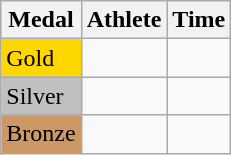<table class="wikitable">
<tr>
<th>Medal</th>
<th>Athlete</th>
<th>Time</th>
</tr>
<tr>
<td bgcolor="gold">Gold</td>
<td></td>
<td></td>
</tr>
<tr>
<td bgcolor="silver">Silver</td>
<td></td>
<td></td>
</tr>
<tr>
<td bgcolor="CC9966">Bronze</td>
<td></td>
<td></td>
</tr>
</table>
